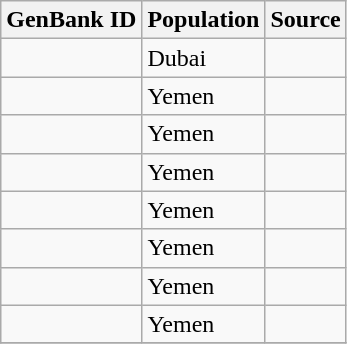<table class="wikitable sortable">
<tr>
<th scope="col">GenBank ID</th>
<th scope="col">Population</th>
<th scope="col">Source</th>
</tr>
<tr>
<td></td>
<td>Dubai</td>
<td></td>
</tr>
<tr>
<td></td>
<td>Yemen</td>
<td></td>
</tr>
<tr>
<td></td>
<td>Yemen</td>
<td></td>
</tr>
<tr>
<td></td>
<td>Yemen</td>
<td></td>
</tr>
<tr>
<td></td>
<td>Yemen</td>
<td></td>
</tr>
<tr>
<td></td>
<td>Yemen</td>
<td></td>
</tr>
<tr>
<td></td>
<td>Yemen</td>
<td></td>
</tr>
<tr>
<td></td>
<td>Yemen</td>
<td></td>
</tr>
<tr>
</tr>
</table>
